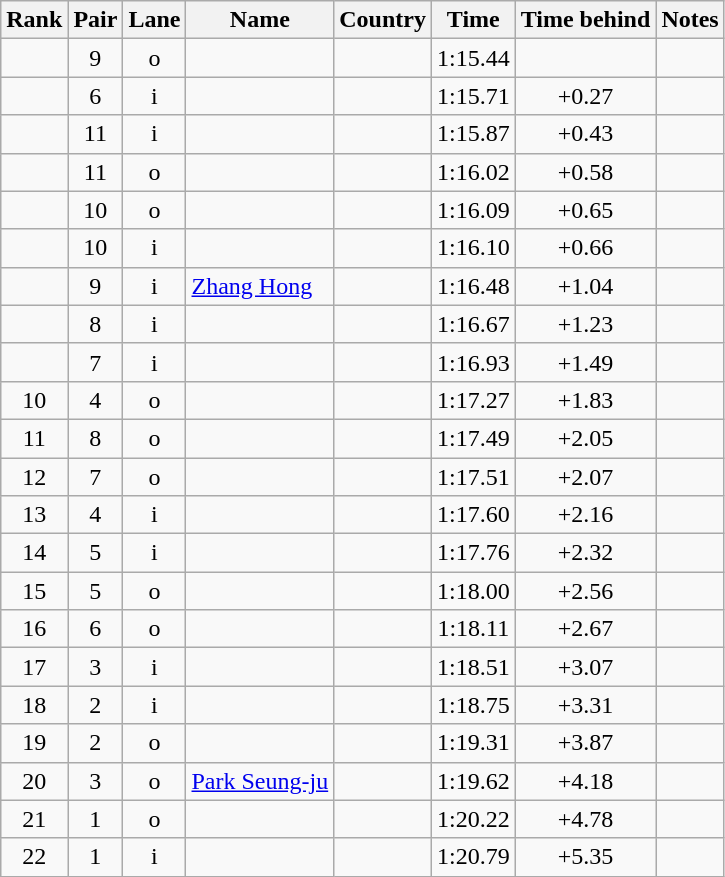<table class="wikitable sortable" style="text-align:center">
<tr>
<th>Rank</th>
<th>Pair</th>
<th>Lane</th>
<th>Name</th>
<th>Country</th>
<th>Time</th>
<th>Time behind</th>
<th>Notes</th>
</tr>
<tr>
<td></td>
<td>9</td>
<td>o</td>
<td align=left></td>
<td align=left></td>
<td>1:15.44</td>
<td></td>
<td></td>
</tr>
<tr>
<td></td>
<td>6</td>
<td>i</td>
<td align=left></td>
<td align=left></td>
<td>1:15.71</td>
<td>+0.27</td>
<td></td>
</tr>
<tr>
<td></td>
<td>11</td>
<td>i</td>
<td align=left></td>
<td align=left></td>
<td>1:15.87</td>
<td>+0.43</td>
<td></td>
</tr>
<tr>
<td></td>
<td>11</td>
<td>o</td>
<td align=left></td>
<td align=left></td>
<td>1:16.02</td>
<td>+0.58</td>
<td></td>
</tr>
<tr>
<td></td>
<td>10</td>
<td>o</td>
<td align=left></td>
<td align=left></td>
<td>1:16.09</td>
<td>+0.65</td>
<td></td>
</tr>
<tr>
<td></td>
<td>10</td>
<td>i</td>
<td align=left></td>
<td align=left></td>
<td>1:16.10</td>
<td>+0.66</td>
<td></td>
</tr>
<tr>
<td></td>
<td>9</td>
<td>i</td>
<td align=left><a href='#'>Zhang Hong</a></td>
<td align=left></td>
<td>1:16.48</td>
<td>+1.04</td>
<td></td>
</tr>
<tr>
<td></td>
<td>8</td>
<td>i</td>
<td align=left></td>
<td align=left></td>
<td>1:16.67</td>
<td>+1.23</td>
<td></td>
</tr>
<tr>
<td></td>
<td>7</td>
<td>i</td>
<td align=left></td>
<td align=left></td>
<td>1:16.93</td>
<td>+1.49</td>
<td></td>
</tr>
<tr>
<td>10</td>
<td>4</td>
<td>o</td>
<td align=left></td>
<td align=left></td>
<td>1:17.27</td>
<td>+1.83</td>
<td></td>
</tr>
<tr>
<td>11</td>
<td>8</td>
<td>o</td>
<td align=left></td>
<td align=left></td>
<td>1:17.49</td>
<td>+2.05</td>
<td></td>
</tr>
<tr>
<td>12</td>
<td>7</td>
<td>o</td>
<td align=left></td>
<td align=left></td>
<td>1:17.51</td>
<td>+2.07</td>
<td></td>
</tr>
<tr>
<td>13</td>
<td>4</td>
<td>i</td>
<td align=left></td>
<td align=left></td>
<td>1:17.60</td>
<td>+2.16</td>
<td></td>
</tr>
<tr>
<td>14</td>
<td>5</td>
<td>i</td>
<td align=left></td>
<td align=left></td>
<td>1:17.76</td>
<td>+2.32</td>
<td></td>
</tr>
<tr>
<td>15</td>
<td>5</td>
<td>o</td>
<td align=left></td>
<td align=left></td>
<td>1:18.00</td>
<td>+2.56</td>
<td></td>
</tr>
<tr>
<td>16</td>
<td>6</td>
<td>o</td>
<td align=left></td>
<td align=left></td>
<td>1:18.11</td>
<td>+2.67</td>
<td></td>
</tr>
<tr>
<td>17</td>
<td>3</td>
<td>i</td>
<td align=left></td>
<td align=left></td>
<td>1:18.51</td>
<td>+3.07</td>
<td></td>
</tr>
<tr>
<td>18</td>
<td>2</td>
<td>i</td>
<td align=left></td>
<td align=left></td>
<td>1:18.75</td>
<td>+3.31</td>
<td></td>
</tr>
<tr>
<td>19</td>
<td>2</td>
<td>o</td>
<td align=left></td>
<td align=left></td>
<td>1:19.31</td>
<td>+3.87</td>
<td></td>
</tr>
<tr>
<td>20</td>
<td>3</td>
<td>o</td>
<td align=left><a href='#'>Park Seung-ju</a></td>
<td align=left></td>
<td>1:19.62</td>
<td>+4.18</td>
<td></td>
</tr>
<tr>
<td>21</td>
<td>1</td>
<td>o</td>
<td align=left></td>
<td align=left></td>
<td>1:20.22</td>
<td>+4.78</td>
<td></td>
</tr>
<tr>
<td>22</td>
<td>1</td>
<td>i</td>
<td align=left></td>
<td align=left></td>
<td>1:20.79</td>
<td>+5.35</td>
<td></td>
</tr>
</table>
